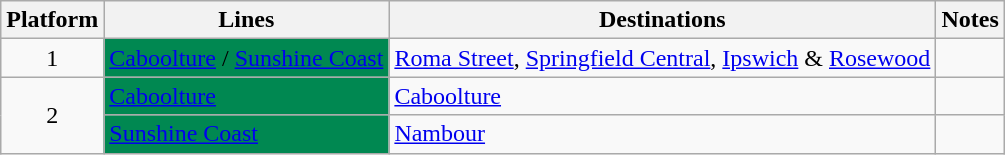<table class="wikitable" style="float: none; margin: 0.5em; ">
<tr>
<th>Platform</th>
<th>Lines</th>
<th>Destinations</th>
<th>Notes</th>
</tr>
<tr>
<td style="text-align:center;">1</td>
<td style=background:#008851><a href='#'><span>Caboolture</span></a> / <a href='#'><span>Sunshine Coast</span></a></td>
<td><a href='#'>Roma Street</a>, <a href='#'>Springfield Central</a>, <a href='#'>Ipswich</a> & <a href='#'>Rosewood</a></td>
<td></td>
</tr>
<tr>
<td rowspan="2" style="text-align:center;">2</td>
<td style=background:#008851><a href='#'><span>Caboolture</span></a></td>
<td><a href='#'>Caboolture</a></td>
<td></td>
</tr>
<tr>
<td style=background:#008851><a href='#'><span>Sunshine Coast</span></a></td>
<td><a href='#'>Nambour</a></td>
<td></td>
</tr>
</table>
